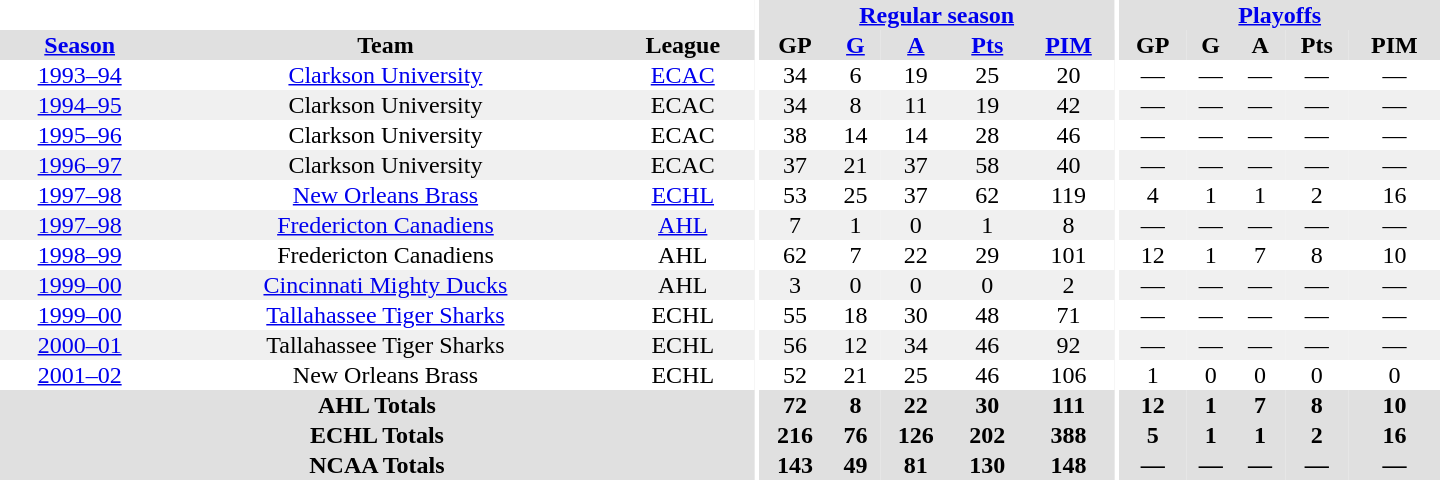<table border="0" cellpadding="1" cellspacing="0" style="text-align:center; width:60em">
<tr bgcolor="#e0e0e0">
<th colspan="3" bgcolor="#ffffff"></th>
<th rowspan="100" bgcolor="#ffffff"></th>
<th colspan="5"><a href='#'>Regular season</a></th>
<th rowspan="100" bgcolor="#ffffff"></th>
<th colspan="5"><a href='#'>Playoffs</a></th>
</tr>
<tr bgcolor="#e0e0e0">
<th><a href='#'>Season</a></th>
<th>Team</th>
<th>League</th>
<th>GP</th>
<th><a href='#'>G</a></th>
<th><a href='#'>A</a></th>
<th><a href='#'>Pts</a></th>
<th><a href='#'>PIM</a></th>
<th>GP</th>
<th>G</th>
<th>A</th>
<th>Pts</th>
<th>PIM</th>
</tr>
<tr>
<td><a href='#'>1993–94</a></td>
<td><a href='#'>Clarkson University</a></td>
<td><a href='#'>ECAC</a></td>
<td>34</td>
<td>6</td>
<td>19</td>
<td>25</td>
<td>20</td>
<td>—</td>
<td>—</td>
<td>—</td>
<td>—</td>
<td>—</td>
</tr>
<tr bgcolor="#f0f0f0">
<td><a href='#'>1994–95</a></td>
<td>Clarkson University</td>
<td>ECAC</td>
<td>34</td>
<td>8</td>
<td>11</td>
<td>19</td>
<td>42</td>
<td>—</td>
<td>—</td>
<td>—</td>
<td>—</td>
<td>—</td>
</tr>
<tr>
<td><a href='#'>1995–96</a></td>
<td>Clarkson University</td>
<td>ECAC</td>
<td>38</td>
<td>14</td>
<td>14</td>
<td>28</td>
<td>46</td>
<td>—</td>
<td>—</td>
<td>—</td>
<td>—</td>
<td>—</td>
</tr>
<tr>
</tr>
<tr bgcolor="#f0f0f0">
<td><a href='#'>1996–97</a></td>
<td>Clarkson University</td>
<td>ECAC</td>
<td>37</td>
<td>21</td>
<td>37</td>
<td>58</td>
<td>40</td>
<td>—</td>
<td>—</td>
<td>—</td>
<td>—</td>
<td>—</td>
</tr>
<tr>
<td><a href='#'>1997–98</a></td>
<td><a href='#'>New Orleans Brass</a></td>
<td><a href='#'>ECHL</a></td>
<td>53</td>
<td>25</td>
<td>37</td>
<td>62</td>
<td>119</td>
<td>4</td>
<td>1</td>
<td>1</td>
<td>2</td>
<td>16</td>
</tr>
<tr>
</tr>
<tr bgcolor="#f0f0f0">
<td><a href='#'>1997–98</a></td>
<td><a href='#'>Fredericton Canadiens</a></td>
<td><a href='#'>AHL</a></td>
<td>7</td>
<td>1</td>
<td>0</td>
<td>1</td>
<td>8</td>
<td>—</td>
<td>—</td>
<td>—</td>
<td>—</td>
<td>—</td>
</tr>
<tr>
<td><a href='#'>1998–99</a></td>
<td>Fredericton Canadiens</td>
<td>AHL</td>
<td>62</td>
<td>7</td>
<td>22</td>
<td>29</td>
<td>101</td>
<td>12</td>
<td>1</td>
<td>7</td>
<td>8</td>
<td>10</td>
</tr>
<tr bgcolor="#f0f0f0">
<td><a href='#'>1999–00</a></td>
<td><a href='#'>Cincinnati Mighty Ducks</a></td>
<td>AHL</td>
<td>3</td>
<td>0</td>
<td>0</td>
<td>0</td>
<td>2</td>
<td>—</td>
<td>—</td>
<td>—</td>
<td>—</td>
<td>—</td>
</tr>
<tr>
<td><a href='#'>1999–00</a></td>
<td><a href='#'>Tallahassee Tiger Sharks</a></td>
<td>ECHL</td>
<td>55</td>
<td>18</td>
<td>30</td>
<td>48</td>
<td>71</td>
<td>—</td>
<td>—</td>
<td>—</td>
<td>—</td>
<td>—</td>
</tr>
<tr bgcolor="#f0f0f0">
<td><a href='#'>2000–01</a></td>
<td>Tallahassee Tiger Sharks</td>
<td>ECHL</td>
<td>56</td>
<td>12</td>
<td>34</td>
<td>46</td>
<td>92</td>
<td>—</td>
<td>—</td>
<td>—</td>
<td>—</td>
<td>—</td>
</tr>
<tr>
</tr>
<tr>
<td><a href='#'>2001–02</a></td>
<td>New Orleans Brass</td>
<td>ECHL</td>
<td>52</td>
<td>21</td>
<td>25</td>
<td>46</td>
<td>106</td>
<td>1</td>
<td>0</td>
<td>0</td>
<td>0</td>
<td>0</td>
</tr>
<tr>
</tr>
<tr bgcolor="#e0e0e0">
<th colspan="3">AHL Totals</th>
<th>72</th>
<th>8</th>
<th>22</th>
<th>30</th>
<th>111</th>
<th>12</th>
<th>1</th>
<th>7</th>
<th>8</th>
<th>10</th>
</tr>
<tr bgcolor="#e0e0e0">
<th colspan="3">ECHL Totals</th>
<th>216</th>
<th>76</th>
<th>126</th>
<th>202</th>
<th>388</th>
<th>5</th>
<th>1</th>
<th>1</th>
<th>2</th>
<th>16</th>
</tr>
<tr bgcolor="#e0e0e0">
<th colspan="3">NCAA Totals</th>
<th>143</th>
<th>49</th>
<th>81</th>
<th>130</th>
<th>148</th>
<th>—</th>
<th>—</th>
<th>—</th>
<th>—</th>
<th>—</th>
</tr>
</table>
